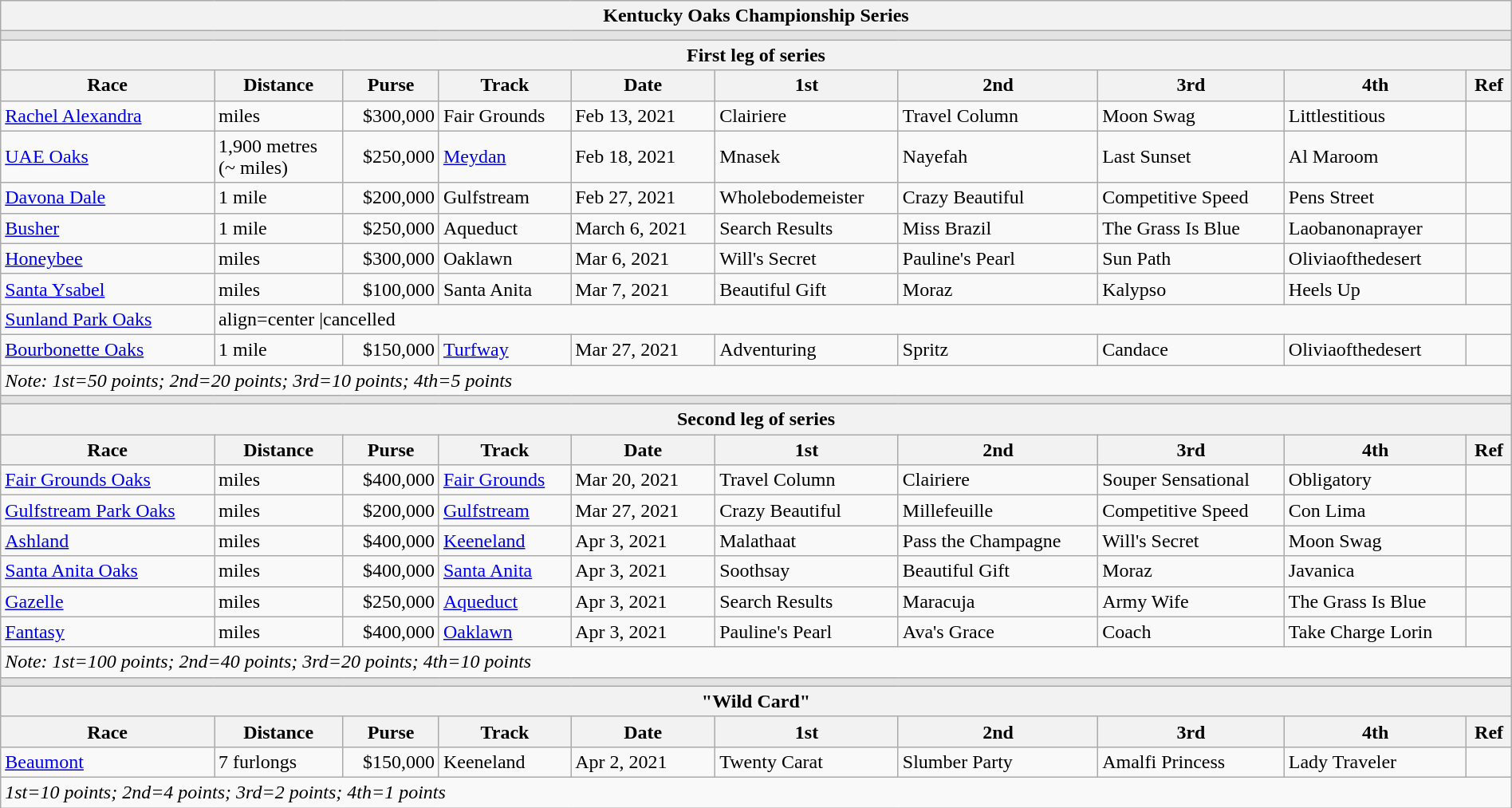<table class="wikitable" style="width:100%">
<tr>
<th colspan=10>Kentucky Oaks Championship Series</th>
</tr>
<tr>
<td colspan=10 style="background: #e3e3e3;"></td>
</tr>
<tr>
<th colspan=10>First leg of series</th>
</tr>
<tr>
<th>Race</th>
<th>Distance</th>
<th>Purse</th>
<th>Track</th>
<th>Date</th>
<th>1st</th>
<th>2nd</th>
<th>3rd</th>
<th>4th</th>
<th>Ref</th>
</tr>
<tr>
<td><a href='#'>Rachel Alexandra</a></td>
<td> miles</td>
<td align=right>$300,000</td>
<td>Fair Grounds</td>
<td>Feb 13, 2021</td>
<td>Clairiere</td>
<td>Travel Column</td>
<td>Moon Swag</td>
<td>Littlestitious</td>
<td></td>
</tr>
<tr>
<td><a href='#'>UAE Oaks</a></td>
<td>1,900 metres<br>(~ miles)</td>
<td align=right>$250,000</td>
<td><a href='#'>Meydan</a></td>
<td>Feb 18, 2021</td>
<td>Mnasek</td>
<td>Nayefah</td>
<td>Last Sunset</td>
<td>Al Maroom</td>
<td></td>
</tr>
<tr>
<td><a href='#'>Davona Dale</a></td>
<td>1 mile</td>
<td align=right>$200,000</td>
<td>Gulfstream</td>
<td>Feb 27, 2021</td>
<td>Wholebodemeister</td>
<td>Crazy Beautiful</td>
<td>Competitive Speed</td>
<td>Pens Street</td>
<td></td>
</tr>
<tr>
<td><a href='#'>Busher</a></td>
<td>1 mile</td>
<td align=right>$250,000</td>
<td>Aqueduct</td>
<td>March 6, 2021</td>
<td>Search Results</td>
<td>Miss Brazil</td>
<td>The Grass Is Blue</td>
<td>Laobanonaprayer</td>
<td></td>
</tr>
<tr>
<td><a href='#'>Honeybee</a></td>
<td> miles</td>
<td align=right>$300,000</td>
<td>Oaklawn</td>
<td>Mar 6, 2021</td>
<td>Will's Secret</td>
<td>Pauline's Pearl</td>
<td>Sun Path</td>
<td>Oliviaofthedesert</td>
<td></td>
</tr>
<tr>
<td><a href='#'>Santa Ysabel</a></td>
<td> miles</td>
<td align=right>$100,000</td>
<td>Santa Anita</td>
<td>Mar 7, 2021</td>
<td>Beautiful Gift</td>
<td>Moraz</td>
<td>Kalypso</td>
<td>Heels Up</td>
<td></td>
</tr>
<tr>
<td><a href='#'>Sunland Park Oaks</a></td>
<td colspan=9>align=center |cancelled</td>
</tr>
<tr>
<td><a href='#'>Bourbonette Oaks</a></td>
<td>1 mile</td>
<td align=right>$150,000</td>
<td><a href='#'>Turfway</a></td>
<td>Mar 27, 2021</td>
<td>Adventuring</td>
<td>Spritz</td>
<td>Candace</td>
<td>Oliviaofthedesert</td>
<td></td>
</tr>
<tr>
<td colspan=10><em>Note: 1st=50 points; 2nd=20 points; 3rd=10 points; 4th=5 points</em></td>
</tr>
<tr>
<td colspan=10 style="background: #e3e3e3;"></td>
</tr>
<tr>
<th colspan=10>Second leg of series</th>
</tr>
<tr>
<th>Race</th>
<th>Distance</th>
<th>Purse</th>
<th>Track</th>
<th>Date</th>
<th>1st</th>
<th>2nd</th>
<th>3rd</th>
<th>4th</th>
<th>Ref</th>
</tr>
<tr>
<td><a href='#'>Fair Grounds Oaks</a></td>
<td> miles</td>
<td align=right>$400,000</td>
<td><a href='#'>Fair Grounds</a></td>
<td>Mar 20, 2021</td>
<td>Travel Column</td>
<td>Clairiere</td>
<td>Souper Sensational</td>
<td>Obligatory</td>
<td></td>
</tr>
<tr>
<td><a href='#'>Gulfstream Park Oaks</a></td>
<td> miles</td>
<td align=right>$200,000</td>
<td><a href='#'>Gulfstream</a></td>
<td>Mar 27, 2021</td>
<td>Crazy Beautiful</td>
<td>Millefeuille</td>
<td>Competitive Speed</td>
<td>Con Lima</td>
<td></td>
</tr>
<tr>
<td><a href='#'>Ashland</a></td>
<td> miles</td>
<td align=right>$400,000</td>
<td><a href='#'>Keeneland</a></td>
<td>Apr 3, 2021</td>
<td>Malathaat</td>
<td>Pass the Champagne</td>
<td>Will's Secret</td>
<td>Moon Swag</td>
<td></td>
</tr>
<tr>
<td><a href='#'>Santa Anita Oaks</a></td>
<td> miles</td>
<td align=right>$400,000</td>
<td><a href='#'>Santa Anita</a></td>
<td>Apr 3, 2021</td>
<td>Soothsay</td>
<td>Beautiful Gift</td>
<td>Moraz</td>
<td>Javanica</td>
<td></td>
</tr>
<tr>
<td><a href='#'>Gazelle</a></td>
<td> miles</td>
<td align=right>$250,000</td>
<td><a href='#'>Aqueduct</a></td>
<td>Apr 3, 2021</td>
<td>Search Results</td>
<td>Maracuja</td>
<td>Army Wife</td>
<td>The Grass Is Blue</td>
<td></td>
</tr>
<tr>
<td><a href='#'>Fantasy</a></td>
<td> miles</td>
<td align=right>$400,000</td>
<td><a href='#'>Oaklawn</a></td>
<td>Apr 3, 2021</td>
<td>Pauline's Pearl</td>
<td>Ava's Grace</td>
<td>Coach</td>
<td>Take Charge Lorin</td>
<td></td>
</tr>
<tr>
<td colspan=10><em>Note: 1st=100 points; 2nd=40 points; 3rd=20 points; 4th=10 points</em></td>
</tr>
<tr>
<td colspan=10 style="background: #e3e3e3;"></td>
</tr>
<tr>
<th colspan=10>"Wild Card"</th>
</tr>
<tr>
<th>Race</th>
<th>Distance</th>
<th>Purse</th>
<th>Track</th>
<th>Date</th>
<th>1st</th>
<th>2nd</th>
<th>3rd</th>
<th>4th</th>
<th>Ref</th>
</tr>
<tr>
<td><a href='#'>Beaumont</a></td>
<td>7 furlongs</td>
<td align=right>$150,000</td>
<td>Keeneland</td>
<td>Apr 2, 2021</td>
<td>Twenty Carat</td>
<td>Slumber Party</td>
<td>Amalfi Princess</td>
<td>Lady Traveler</td>
<td></td>
</tr>
<tr>
<td colspan=10><em> 1st=10 points; 2nd=4 points; 3rd=2 points; 4th=1 points</em></td>
</tr>
</table>
